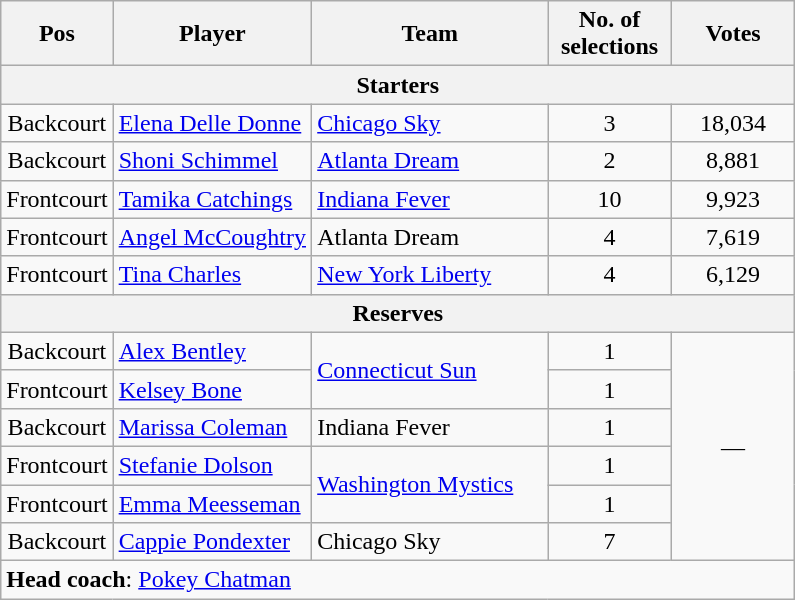<table class="wikitable sortable" style="text-align:center">
<tr>
<th scope="col" width="25px">Pos</th>
<th scope="col" width="125px">Player</th>
<th scope="col" width="150px">Team</th>
<th scope="col" width="75px">No. of selections</th>
<th scope="col" width="75px">Votes</th>
</tr>
<tr>
<th scope="col" colspan="5">Starters</th>
</tr>
<tr>
<td>Backcourt</td>
<td style="text-align:left"><a href='#'>Elena Delle Donne</a></td>
<td style="text-align:left"><a href='#'>Chicago Sky</a></td>
<td>3</td>
<td>18,034</td>
</tr>
<tr>
<td>Backcourt</td>
<td style="text-align:left"><a href='#'>Shoni Schimmel</a></td>
<td style="text-align:left"><a href='#'>Atlanta Dream</a></td>
<td>2</td>
<td>8,881</td>
</tr>
<tr>
<td>Frontcourt</td>
<td style="text-align:left"><a href='#'>Tamika Catchings</a></td>
<td style="text-align:left"><a href='#'>Indiana Fever</a></td>
<td>10</td>
<td>9,923</td>
</tr>
<tr>
<td>Frontcourt</td>
<td style="text-align:left"><a href='#'>Angel McCoughtry</a></td>
<td style="text-align:left">Atlanta Dream</td>
<td>4</td>
<td>7,619</td>
</tr>
<tr>
<td>Frontcourt</td>
<td style="text-align:left"><a href='#'>Tina Charles</a></td>
<td style="text-align:left"><a href='#'>New York Liberty</a></td>
<td>4</td>
<td>6,129</td>
</tr>
<tr>
<th scope="col" colspan="5">Reserves</th>
</tr>
<tr>
<td>Backcourt</td>
<td style="text-align:left"><a href='#'>Alex Bentley</a></td>
<td rowspan=2 style="text-align:left"><a href='#'>Connecticut Sun</a></td>
<td>1</td>
<td rowspan=6>—</td>
</tr>
<tr>
<td>Frontcourt</td>
<td style="text-align:left"><a href='#'>Kelsey Bone</a></td>
<td>1</td>
</tr>
<tr>
<td>Backcourt</td>
<td style="text-align:left"><a href='#'>Marissa Coleman</a></td>
<td style="text-align:left">Indiana Fever</td>
<td>1</td>
</tr>
<tr>
<td>Frontcourt</td>
<td style="text-align:left"><a href='#'>Stefanie Dolson</a></td>
<td rowspan=2 style="text-align:left"><a href='#'>Washington Mystics</a></td>
<td>1</td>
</tr>
<tr>
<td>Frontcourt</td>
<td style="text-align:left"><a href='#'>Emma Meesseman</a></td>
<td>1</td>
</tr>
<tr>
<td>Backcourt</td>
<td style="text-align:left"><a href='#'>Cappie Pondexter</a></td>
<td style="text-align:left">Chicago Sky</td>
<td>7</td>
</tr>
<tr>
<td style="text-align:left" colspan="5"><strong>Head coach</strong>: <a href='#'>Pokey Chatman</a></td>
</tr>
</table>
